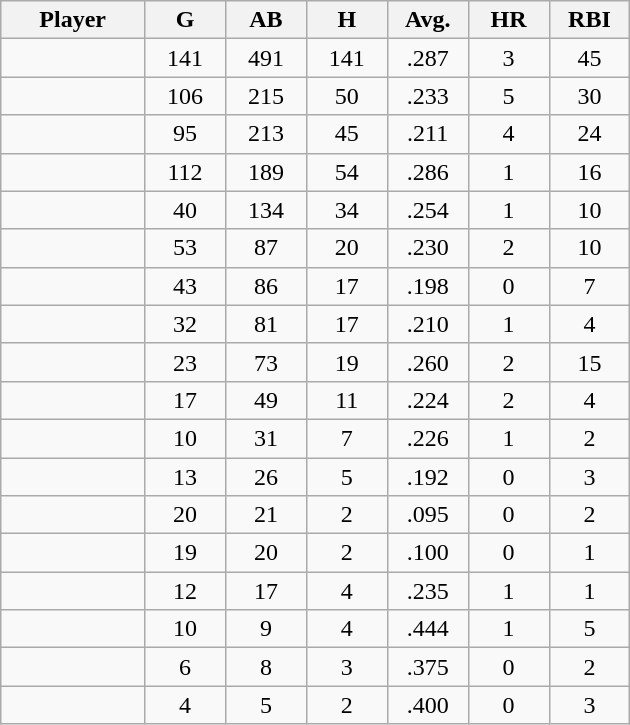<table class="wikitable sortable">
<tr>
<th bgcolor="#DDDDFF" width="16%">Player</th>
<th bgcolor="#DDDDFF" width="9%">G</th>
<th bgcolor="#DDDDFF" width="9%">AB</th>
<th bgcolor="#DDDDFF" width="9%">H</th>
<th bgcolor="#DDDDFF" width="9%">Avg.</th>
<th bgcolor="#DDDDFF" width="9%">HR</th>
<th bgcolor="#DDDDFF" width="9%">RBI</th>
</tr>
<tr align="center">
<td></td>
<td>141</td>
<td>491</td>
<td>141</td>
<td>.287</td>
<td>3</td>
<td>45</td>
</tr>
<tr align="center">
<td></td>
<td>106</td>
<td>215</td>
<td>50</td>
<td>.233</td>
<td>5</td>
<td>30</td>
</tr>
<tr align="center">
<td></td>
<td>95</td>
<td>213</td>
<td>45</td>
<td>.211</td>
<td>4</td>
<td>24</td>
</tr>
<tr align="center">
<td></td>
<td>112</td>
<td>189</td>
<td>54</td>
<td>.286</td>
<td>1</td>
<td>16</td>
</tr>
<tr align="center">
<td></td>
<td>40</td>
<td>134</td>
<td>34</td>
<td>.254</td>
<td>1</td>
<td>10</td>
</tr>
<tr align="center">
<td></td>
<td>53</td>
<td>87</td>
<td>20</td>
<td>.230</td>
<td>2</td>
<td>10</td>
</tr>
<tr align="center">
<td></td>
<td>43</td>
<td>86</td>
<td>17</td>
<td>.198</td>
<td>0</td>
<td>7</td>
</tr>
<tr align="center">
<td></td>
<td>32</td>
<td>81</td>
<td>17</td>
<td>.210</td>
<td>1</td>
<td>4</td>
</tr>
<tr align="center">
<td></td>
<td>23</td>
<td>73</td>
<td>19</td>
<td>.260</td>
<td>2</td>
<td>15</td>
</tr>
<tr align="center">
<td></td>
<td>17</td>
<td>49</td>
<td>11</td>
<td>.224</td>
<td>2</td>
<td>4</td>
</tr>
<tr align="center">
<td></td>
<td>10</td>
<td>31</td>
<td>7</td>
<td>.226</td>
<td>1</td>
<td>2</td>
</tr>
<tr align="center">
<td></td>
<td>13</td>
<td>26</td>
<td>5</td>
<td>.192</td>
<td>0</td>
<td>3</td>
</tr>
<tr align="center">
<td></td>
<td>20</td>
<td>21</td>
<td>2</td>
<td>.095</td>
<td>0</td>
<td>2</td>
</tr>
<tr align="center">
<td></td>
<td>19</td>
<td>20</td>
<td>2</td>
<td>.100</td>
<td>0</td>
<td>1</td>
</tr>
<tr align="center">
<td></td>
<td>12</td>
<td>17</td>
<td>4</td>
<td>.235</td>
<td>1</td>
<td>1</td>
</tr>
<tr align="center">
<td></td>
<td>10</td>
<td>9</td>
<td>4</td>
<td>.444</td>
<td>1</td>
<td>5</td>
</tr>
<tr align="center">
<td></td>
<td>6</td>
<td>8</td>
<td>3</td>
<td>.375</td>
<td>0</td>
<td>2</td>
</tr>
<tr align="center">
<td></td>
<td>4</td>
<td>5</td>
<td>2</td>
<td>.400</td>
<td>0</td>
<td>3</td>
</tr>
</table>
